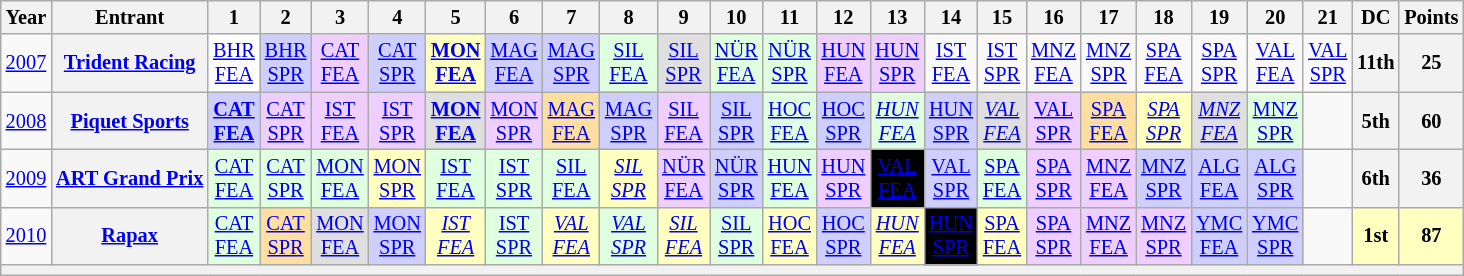<table class="wikitable" style="text-align:center; font-size:85%">
<tr>
<th>Year</th>
<th>Entrant</th>
<th>1</th>
<th>2</th>
<th>3</th>
<th>4</th>
<th>5</th>
<th>6</th>
<th>7</th>
<th>8</th>
<th>9</th>
<th>10</th>
<th>11</th>
<th>12</th>
<th>13</th>
<th>14</th>
<th>15</th>
<th>16</th>
<th>17</th>
<th>18</th>
<th>19</th>
<th>20</th>
<th>21</th>
<th>DC</th>
<th>Points</th>
</tr>
<tr>
<td><a href='#'>2007</a></td>
<th nowrap><a href='#'>Trident Racing</a></th>
<td style="background:#FFFFFF;"><a href='#'>BHR<br>FEA</a><br></td>
<td style="background:#cfcfff;"><a href='#'>BHR<br>SPR</a><br></td>
<td style="background:#efcfff;"><a href='#'>CAT<br>FEA</a><br></td>
<td style="background:#cfcfff;"><a href='#'>CAT<br>SPR</a><br></td>
<td style="background:#ffffbf;"><strong><a href='#'>MON<br>FEA</a></strong><br></td>
<td style="background:#cfcfff;"><a href='#'>MAG<br>FEA</a><br></td>
<td style="background:#cfcfff;"><a href='#'>MAG<br>SPR</a><br></td>
<td style="background:#dfffdf;"><a href='#'>SIL<br>FEA</a><br></td>
<td style="background:#dfdfdf;"><a href='#'>SIL<br>SPR</a><br></td>
<td style="background:#dfffdf;"><a href='#'>NÜR<br>FEA</a><br></td>
<td style="background:#dfffdf;"><a href='#'>NÜR<br>SPR</a><br></td>
<td style="background:#efcfff;"><a href='#'>HUN<br>FEA</a><br></td>
<td style="background:#efcfff;"><a href='#'>HUN<br>SPR</a><br></td>
<td><a href='#'>IST<br>FEA</a></td>
<td><a href='#'>IST<br>SPR</a></td>
<td><a href='#'>MNZ<br>FEA</a></td>
<td><a href='#'>MNZ<br>SPR</a></td>
<td><a href='#'>SPA<br>FEA</a></td>
<td><a href='#'>SPA<br>SPR</a></td>
<td><a href='#'>VAL<br>FEA</a></td>
<td><a href='#'>VAL<br>SPR</a></td>
<th>11th</th>
<th>25</th>
</tr>
<tr>
<td><a href='#'>2008</a></td>
<th nowrap><a href='#'>Piquet Sports</a></th>
<td style="background:#cfcfff;"><strong><a href='#'>CAT<br>FEA</a></strong><br></td>
<td style="background:#efcfff;"><a href='#'>CAT<br>SPR</a><br></td>
<td style="background:#efcfff;"><a href='#'>IST<br>FEA</a><br></td>
<td style="background:#efcfff;"><a href='#'>IST<br>SPR</a><br></td>
<td style="background:#dfdfdf;"><strong><a href='#'>MON<br>FEA</a></strong><br></td>
<td style="background:#efcfff;"><a href='#'>MON<br>SPR</a><br></td>
<td style="background:#ffdf9f;"><a href='#'>MAG<br>FEA</a><br></td>
<td style="background:#cfcfff;"><a href='#'>MAG<br>SPR</a><br></td>
<td style="background:#efcfff;"><a href='#'>SIL<br>FEA</a><br></td>
<td style="background:#cfcfff;"><a href='#'>SIL<br>SPR</a><br></td>
<td style="background:#dfffdf;"><a href='#'>HOC<br>FEA</a><br></td>
<td style="background:#cfcfff;"><a href='#'>HOC<br>SPR</a><br></td>
<td style="background:#dfffdf;"><em><a href='#'>HUN<br>FEA</a></em><br></td>
<td style="background:#cfcfff;"><a href='#'>HUN<br>SPR</a><br></td>
<td style="background:#dfdfdf;"><em><a href='#'>VAL<br>FEA</a></em><br></td>
<td style="background:#efcfff;"><a href='#'>VAL<br>SPR</a><br></td>
<td style="background:#ffdf9f;"><a href='#'>SPA<br>FEA</a><br></td>
<td style="background:#ffffbf;"><em><a href='#'>SPA<br>SPR</a></em><br></td>
<td style="background:#dfdfdf;"><em><a href='#'>MNZ<br>FEA</a></em><br></td>
<td style="background:#dfffdf;"><a href='#'>MNZ<br>SPR</a><br></td>
<td></td>
<th>5th</th>
<th>60</th>
</tr>
<tr>
<td><a href='#'>2009</a></td>
<th nowrap><a href='#'>ART Grand Prix</a></th>
<td style="background:#dfffdf;"><a href='#'>CAT<br>FEA</a><br></td>
<td style="background:#dfffdf;"><a href='#'>CAT<br>SPR</a><br></td>
<td style="background:#dfffdf;"><a href='#'>MON<br>FEA</a><br></td>
<td style="background:#ffffbf;"><a href='#'>MON<br>SPR</a><br></td>
<td style="background:#dfffdf;"><a href='#'>IST<br>FEA</a><br></td>
<td style="background:#dfffdf;"><a href='#'>IST<br>SPR</a><br></td>
<td style="background:#dfffdf;"><a href='#'>SIL<br>FEA</a><br></td>
<td style="background:#ffffbf;"><em><a href='#'>SIL<br>SPR</a></em><br></td>
<td style="background:#efcfff;"><a href='#'>NÜR<br>FEA</a><br></td>
<td style="background:#cfcfff;"><a href='#'>NÜR<br>SPR</a><br></td>
<td style="background:#dfffdf;"><a href='#'>HUN<br>FEA</a><br></td>
<td style="background:#efcfff;"><a href='#'>HUN<br>SPR</a><br></td>
<td style="background:#000000; color:white"><a href='#'><span>VAL<br>FEA</span></a><br></td>
<td style="background:#cfcfff;"><a href='#'>VAL<br>SPR</a><br></td>
<td style="background:#dfffdf;"><a href='#'>SPA<br>FEA</a><br></td>
<td style="background:#efcfff;"><a href='#'>SPA<br>SPR</a><br></td>
<td style="background:#efcfff;"><a href='#'>MNZ<br>FEA</a><br></td>
<td style="background:#cfcfff;"><a href='#'>MNZ<br>SPR</a><br></td>
<td style="background:#cfcfff;"><a href='#'>ALG<br>FEA</a><br></td>
<td style="background:#cfcfff;"><a href='#'>ALG<br>SPR</a><br></td>
<td></td>
<th>6th</th>
<th>36</th>
</tr>
<tr>
<td><a href='#'>2010</a></td>
<th nowrap><a href='#'>Rapax</a></th>
<td style="background:#dfffdf;"><a href='#'>CAT<br>FEA</a><br></td>
<td style="background:#ffdf9f;"><a href='#'>CAT<br>SPR</a><br></td>
<td style="background:#dfdfdf;"><a href='#'>MON<br>FEA</a><br></td>
<td style="background:#cfcfff;"><a href='#'>MON<br>SPR</a><br></td>
<td style="background:#ffffbf;"><em><a href='#'>IST<br>FEA</a></em><br></td>
<td style="background:#dfffdf;"><a href='#'>IST<br>SPR</a><br></td>
<td style="background:#ffffbf;"><em><a href='#'>VAL<br>FEA</a></em><br></td>
<td style="background:#dfffdf;"><em><a href='#'>VAL<br>SPR</a></em><br></td>
<td style="background:#ffffbf;"><em><a href='#'>SIL<br>FEA</a></em><br></td>
<td style="background:#dfffdf;"><a href='#'>SIL<br>SPR</a><br></td>
<td style="background:#ffffbf;"><a href='#'>HOC<br>FEA</a><br></td>
<td style="background:#cfcfff;"><a href='#'>HOC<br>SPR</a><br></td>
<td style="background:#ffffbf;"><em><a href='#'>HUN<br>FEA</a></em><br></td>
<td style="background:#000000; color:white"><a href='#'><span>HUN<br>SPR</span></a><br></td>
<td style="background:#ffffbf;"><a href='#'>SPA<br>FEA</a><br></td>
<td style="background:#efcfff;"><a href='#'>SPA<br>SPR</a><br></td>
<td style="background:#efcfff;"><a href='#'>MNZ<br>FEA</a><br></td>
<td style="background:#efcfff;"><a href='#'>MNZ<br>SPR</a><br></td>
<td style="background:#cfcfff;"><a href='#'>YMC<br>FEA</a><br></td>
<td style="background:#cfcfff;"><a href='#'>YMC<br>SPR</a><br></td>
<td></td>
<th style="background:#ffffbf;">1st</th>
<th style="background:#ffffbf;">87</th>
</tr>
<tr>
<th colspan="25"></th>
</tr>
</table>
